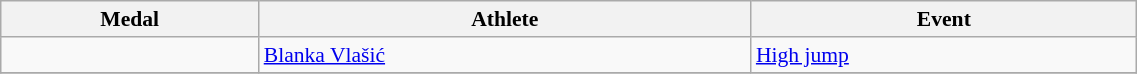<table class="wikitable" style="font-size:90%" width=60%>
<tr>
<th>Medal</th>
<th>Athlete</th>
<th>Event</th>
</tr>
<tr>
<td></td>
<td><a href='#'>Blanka Vlašić</a></td>
<td><a href='#'>High jump</a></td>
</tr>
<tr>
</tr>
</table>
